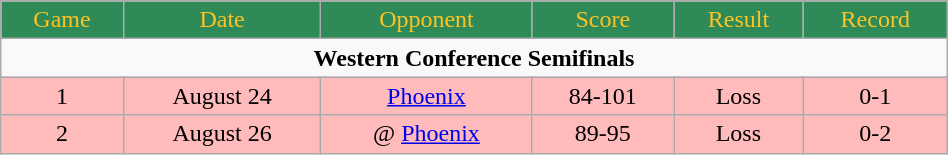<table class="wikitable" width="50%">
<tr align="center" style="background:#2e8b57; color:#ffc322;">
<td>Game</td>
<td>Date</td>
<td>Opponent</td>
<td>Score</td>
<td>Result</td>
<td>Record</td>
</tr>
<tr>
<td colspan="6" align="center"><strong>Western Conference Semifinals</strong></td>
</tr>
<tr align="center" bgcolor="ffbbbb">
<td>1</td>
<td>August 24</td>
<td><a href='#'>Phoenix</a></td>
<td>84-101</td>
<td>Loss</td>
<td>0-1</td>
</tr>
<tr align="center" bgcolor="ffbbbb">
<td>2</td>
<td>August 26</td>
<td>@ <a href='#'>Phoenix</a></td>
<td>89-95</td>
<td>Loss</td>
<td>0-2</td>
</tr>
</table>
